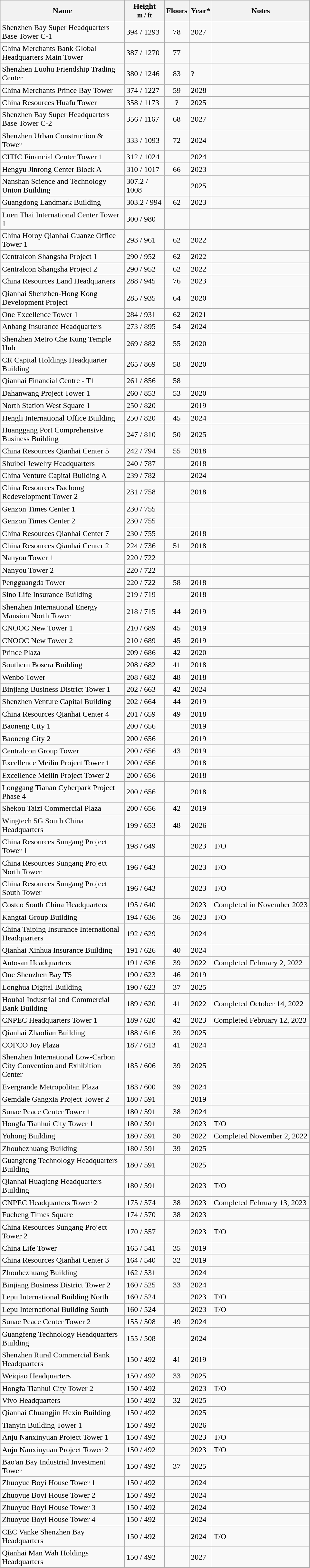<table class="wikitable sortable">
<tr>
<th style="width:250px;">Name</th>
<th style="width:75px;">Height<br><small>m / ft</small></th>
<th style="width:35px;">Floors</th>
<th>Year*</th>
<th class="unsortable">Notes</th>
</tr>
<tr>
<td>Shenzhen Bay Super Headquarters Base Tower C-1</td>
<td>394 / 1293</td>
<td style = "text-align: center;">78</td>
<td>2027</td>
<td></td>
</tr>
<tr>
<td>China Merchants Bank Global Headquarters Main Tower</td>
<td>387 / 1270</td>
<td style = "text-align: center;">77</td>
<td></td>
<td></td>
</tr>
<tr>
<td>Shenzhen Luohu Friendship Trading Center</td>
<td>380 / 1246</td>
<td style = "text-align: center;">83</td>
<td>?</td>
<td></td>
</tr>
<tr>
<td>China Merchants Prince Bay Tower</td>
<td>374 / 1227</td>
<td style = "text-align: center;">59</td>
<td>2028</td>
<td></td>
</tr>
<tr>
<td>China Resources Huafu Tower</td>
<td>358 / 1173</td>
<td style="text-align: center;">?</td>
<td>2025</td>
<td></td>
</tr>
<tr>
<td>Shenzhen Bay Super Headquarters Base Tower C-2</td>
<td>356 / 1167</td>
<td style = "text-align: center;">68</td>
<td>2027</td>
<td></td>
</tr>
<tr>
<td>Shenzhen Urban Construction & Tower</td>
<td>333 / 1093</td>
<td style = "text-align: center;">72</td>
<td>2024</td>
<td></td>
</tr>
<tr>
<td>CITIC Financial Center Tower 1</td>
<td>312 / 1024</td>
<td style="text-align:center;"></td>
<td>2024</td>
<td></td>
</tr>
<tr>
<td>Hengyu Jinrong Center Block A</td>
<td>310 / 1017</td>
<td style="text-align:center;">66</td>
<td>2023</td>
<td></td>
</tr>
<tr>
<td>Nanshan Science and Technology Union Building</td>
<td>307.2 / 1008</td>
<td style = "text-align: center;"></td>
<td>2025</td>
<td></td>
</tr>
<tr>
<td>Guangdong Landmark Building</td>
<td>303.2 / 994</td>
<td style="text-align:center;">62</td>
<td>2023</td>
<td></td>
</tr>
<tr>
<td>Luen Thai International Center Tower 1</td>
<td>300 / 980</td>
<td style="text-align:center;"></td>
<td></td>
<td></td>
</tr>
<tr>
<td>China Horoy Qianhai Guanze Office Tower 1</td>
<td>293 / 961</td>
<td style="text-align:center;">62</td>
<td>2022</td>
<td></td>
</tr>
<tr>
<td>Centralcon Shangsha Project 1</td>
<td>290 / 952</td>
<td style="text-align:center;">62</td>
<td>2022</td>
<td></td>
</tr>
<tr>
<td>Centralcon Shangsha Project 2</td>
<td>290 / 952</td>
<td style="text-align:center;">62</td>
<td>2022</td>
<td></td>
</tr>
<tr>
<td>China Resources Land Headquarters</td>
<td>288 / 945</td>
<td style="text-align:center;">76</td>
<td>2023</td>
<td></td>
</tr>
<tr>
<td>Qianhai Shenzhen-Hong Kong Development Project</td>
<td>285 / 935</td>
<td style="text-align:center;">64</td>
<td>2020</td>
<td></td>
</tr>
<tr>
<td>One Excellence Tower 1</td>
<td>284 / 931</td>
<td style="text-align:center;">62</td>
<td>2021</td>
<td></td>
</tr>
<tr>
<td>Anbang Insurance Headquarters</td>
<td>273 / 895</td>
<td style="text-align:center;">54</td>
<td>2024</td>
<td></td>
</tr>
<tr>
<td>Shenzhen Metro Che Kung Temple Hub</td>
<td>269 / 882</td>
<td style="text-align:center;">55</td>
<td>2020</td>
<td></td>
</tr>
<tr>
<td>CR Capital Holdings Headquarter Building</td>
<td>265 / 869</td>
<td style="text-align:center;">58</td>
<td>2020</td>
<td></td>
</tr>
<tr>
<td>Qianhai Financial Centre - T1</td>
<td>261 / 856</td>
<td style="text-align:center;">58</td>
<td></td>
<td></td>
</tr>
<tr>
<td>Dahanwang Project Tower 1</td>
<td>260 / 853</td>
<td style="text-align:center;">53</td>
<td>2020</td>
<td></td>
</tr>
<tr>
<td>North Station West Square 1</td>
<td>250 / 820</td>
<td style="text-align:center;"></td>
<td>2019</td>
<td></td>
</tr>
<tr>
<td>Hengli International Office Building</td>
<td>250 / 820</td>
<td style="text-align:center;">45</td>
<td>2024</td>
<td></td>
</tr>
<tr>
<td>Huanggang Port Comprehensive Business Building</td>
<td>247 / 810</td>
<td style="text-align:center;">50</td>
<td>2025</td>
<td></td>
</tr>
<tr>
<td>China Resources Qianhai Center 5</td>
<td>242 / 794</td>
<td style="text-align:center;">55</td>
<td>2018</td>
<td></td>
</tr>
<tr>
<td>Shuibei Jewelry Headquarters</td>
<td>240 / 787</td>
<td style="text-align:center;"></td>
<td>2018</td>
<td></td>
</tr>
<tr>
<td>China Venture Capital Building A</td>
<td>239 / 782</td>
<td style="text-align:center;"></td>
<td>2024</td>
<td></td>
</tr>
<tr>
<td>China Resources Dachong Redevelopment Tower 2</td>
<td>231 / 758</td>
<td style="text-align:center;"></td>
<td>2018</td>
<td></td>
</tr>
<tr>
<td>Genzon Times Center 1</td>
<td>230 / 755</td>
<td style="text-align:center;"></td>
<td></td>
<td></td>
</tr>
<tr>
<td>Genzon Times Center 2</td>
<td>230 / 755</td>
<td style="text-align:center;"></td>
<td></td>
<td></td>
</tr>
<tr>
<td>China Resources Qianhai Center 7</td>
<td>230 / 755</td>
<td style="text-align:center;"></td>
<td>2018</td>
<td></td>
</tr>
<tr>
<td>China Resources Qianhai Center 2</td>
<td>224 / 736</td>
<td style="text-align:center;">51</td>
<td>2018</td>
<td></td>
</tr>
<tr>
<td>Nanyou Tower 1</td>
<td>220 / 722</td>
<td style="text-align:center;"></td>
<td></td>
<td></td>
</tr>
<tr>
<td>Nanyou Tower 2</td>
<td>220 / 722</td>
<td style="text-align:center;"></td>
<td></td>
<td></td>
</tr>
<tr>
<td>Pengguangda Tower</td>
<td>220 / 722</td>
<td style="text-align:center;">58</td>
<td>2018</td>
<td></td>
</tr>
<tr>
<td>Sino Life Insurance Building</td>
<td>219 / 719</td>
<td style="text-align:center;"></td>
<td>2018</td>
<td></td>
</tr>
<tr>
<td>Shenzhen International Energy Mansion North Tower</td>
<td>218 / 715</td>
<td style="text-align:center;">44</td>
<td>2019</td>
<td></td>
</tr>
<tr>
<td>CNOOC New Tower 1</td>
<td>210 / 689</td>
<td style="text-align:center;">45</td>
<td>2019</td>
<td></td>
</tr>
<tr>
<td>CNOOC New Tower 2</td>
<td>210 / 689</td>
<td style="text-align:center;">45</td>
<td>2019</td>
<td></td>
</tr>
<tr>
<td>Prince Plaza</td>
<td>209 / 686</td>
<td style="text-align:center;">42</td>
<td>2020</td>
<td></td>
</tr>
<tr>
<td>Southern Bosera Building</td>
<td>208 / 682</td>
<td style="text-align:center;">41</td>
<td>2018</td>
<td></td>
</tr>
<tr>
<td>Wenbo Tower</td>
<td>208 / 682</td>
<td style="text-align:center;">48</td>
<td>2018</td>
<td></td>
</tr>
<tr>
<td>Binjiang Business District Tower 1</td>
<td>202 / 663</td>
<td style="text-align:center;">42</td>
<td>2024</td>
<td></td>
</tr>
<tr>
<td>Shenzhen Venture Capital Building</td>
<td>202 / 664</td>
<td style="text-align:center;">44</td>
<td>2019</td>
<td></td>
</tr>
<tr>
<td>China Resources Qianhai Center 4</td>
<td>201 / 659</td>
<td style="text-align:center;">49</td>
<td>2018</td>
<td></td>
</tr>
<tr>
<td>Baoneng City 1</td>
<td>200 / 656</td>
<td style="text-align:center;"></td>
<td>2019</td>
<td></td>
</tr>
<tr>
<td>Baoneng City 2</td>
<td>200 / 656</td>
<td style="text-align:center;"></td>
<td>2019</td>
<td></td>
</tr>
<tr>
<td>Centralcon Group Tower</td>
<td>200 / 656</td>
<td style="text-align:center;">43</td>
<td>2019</td>
<td></td>
</tr>
<tr>
<td>Excellence Meilin Project Tower 1</td>
<td>200 / 656</td>
<td style="text-align:center;"></td>
<td>2018</td>
<td></td>
</tr>
<tr>
<td>Excellence Meilin Project Tower 2</td>
<td>200 / 656</td>
<td style="text-align:center;"></td>
<td>2018</td>
<td></td>
</tr>
<tr>
<td>Longgang Tianan Cyberpark Project Phase 4</td>
<td>200 / 656</td>
<td style="text-align:center;"></td>
<td>2018</td>
<td></td>
</tr>
<tr>
<td>Shekou Taizi Commercial Plaza</td>
<td>200 / 656</td>
<td style="text-align:center;">42</td>
<td>2019</td>
<td></td>
</tr>
<tr>
<td>Wingtech 5G South China Headquarters</td>
<td>199 / 653</td>
<td style="text-align:center;">48</td>
<td>2026</td>
<td></td>
</tr>
<tr>
<td>China Resources Sungang Project Tower 1</td>
<td>198 / 649</td>
<td style="text-align:center;"></td>
<td>2023</td>
<td>T/O</td>
</tr>
<tr>
<td>China Resources Sungang Project North Tower</td>
<td>196 / 643</td>
<td style="text-align:center;"></td>
<td>2023</td>
<td>T/O</td>
</tr>
<tr>
<td>China Resources Sungang Project South Tower</td>
<td>196 / 643</td>
<td style="text-align:center;"></td>
<td>2023</td>
<td>T/O</td>
</tr>
<tr>
<td>Costco South China Headquarters</td>
<td>195 / 640</td>
<td style="text-align:center;"></td>
<td>2023</td>
<td>Completed in November 2023</td>
</tr>
<tr>
<td>Kangtai Group Building</td>
<td>194 / 636</td>
<td style="text-align:center;">36</td>
<td>2023</td>
<td>T/O</td>
</tr>
<tr>
<td>China Taiping Insurance International Headquarters</td>
<td>192 / 629</td>
<td style="text-align:center;"></td>
<td>2024</td>
<td></td>
</tr>
<tr>
<td>Qianhai Xinhua Insurance Building</td>
<td>191 / 626</td>
<td style="text-align:center;">40</td>
<td>2024</td>
<td></td>
</tr>
<tr>
<td>Antosan Headquarters</td>
<td>191 / 626</td>
<td style="text-align:center;">39</td>
<td>2022</td>
<td>Completed February 2, 2022</td>
</tr>
<tr>
<td>One Shenzhen Bay T5</td>
<td>190 / 623</td>
<td style="text-align:center;">46</td>
<td>2019</td>
<td></td>
</tr>
<tr>
<td>Longhua Digital Building</td>
<td>190 / 623</td>
<td style="text-align:center;">37</td>
<td>2025</td>
<td></td>
</tr>
<tr>
<td>Houhai Industrial and Commercial Bank Building</td>
<td>189 / 620</td>
<td style="text-align:center;">41</td>
<td>2022</td>
<td>Completed October 14, 2022</td>
</tr>
<tr>
<td>CNPEC Headquarters Tower 1</td>
<td>189 / 620</td>
<td style="text-align:center;">42</td>
<td>2023</td>
<td>Completed February 12, 2023</td>
</tr>
<tr>
<td>Qianhai Zhaolian Building</td>
<td>188 / 616</td>
<td style="text-align:center;">39</td>
<td>2025</td>
<td></td>
</tr>
<tr>
<td>COFCO Joy Plaza</td>
<td>187 / 613</td>
<td style="text-align:center;">41</td>
<td>2024</td>
<td></td>
</tr>
<tr>
<td>Shenzhen International Low-Carbon City Convention and Exhibition Center</td>
<td>185 / 606</td>
<td style="text-align:center;">39</td>
<td>2025</td>
<td></td>
</tr>
<tr>
<td>Evergrande Metropolitan Plaza</td>
<td>183 / 600</td>
<td style="text-align:center;">39</td>
<td>2024</td>
<td></td>
</tr>
<tr>
<td>Gemdale Gangxia Project Tower 2</td>
<td>180 / 591</td>
<td></td>
<td>2019</td>
<td></td>
</tr>
<tr>
<td>Sunac Peace Center Tower 1</td>
<td>180 / 591</td>
<td style="text-align:center;">38</td>
<td>2024</td>
<td></td>
</tr>
<tr>
<td>Hongfa Tianhui City Tower 1</td>
<td>180 / 591</td>
<td style="text-align:center;"></td>
<td>2023</td>
<td>T/O</td>
</tr>
<tr>
<td>Yuhong Building</td>
<td>180 / 591</td>
<td style="text-align:center;">30</td>
<td>2022</td>
<td>Completed November 2, 2022</td>
</tr>
<tr>
<td>Zhouhezhuang Building</td>
<td>180 / 591</td>
<td style="text-align:center;">39</td>
<td>2025</td>
<td></td>
</tr>
<tr>
<td>Guangfeng Technology Headquarters Building</td>
<td>180 / 591</td>
<td style="text-align:center;"></td>
<td>2025</td>
<td></td>
</tr>
<tr>
<td>Qianhai Huaqiang Headquarters Building</td>
<td>180 / 591</td>
<td style="text-align:center;"></td>
<td>2023</td>
<td>T/O</td>
</tr>
<tr>
<td>CNPEC Headquarters Tower 2</td>
<td>175 / 574</td>
<td style="text-align:center;">38</td>
<td>2023</td>
<td>Completed February 13, 2023</td>
</tr>
<tr>
<td>Fucheng Times Square</td>
<td>174 / 570</td>
<td style="text-align:center;">38</td>
<td>2023</td>
<td></td>
</tr>
<tr>
<td>China Resources Sungang Project Tower 2</td>
<td>170 / 557</td>
<td style="text-align:center;"></td>
<td>2023</td>
<td>T/O</td>
</tr>
<tr>
<td>China Life Tower</td>
<td>165 / 541</td>
<td style="text-align:center;">35</td>
<td>2019</td>
<td></td>
</tr>
<tr>
<td>China Resources Qianhai Center 3</td>
<td>164 / 540</td>
<td style="text-align:center;">32</td>
<td>2019</td>
<td></td>
</tr>
<tr>
<td>Zhouhezhuang Building</td>
<td>162 / 531</td>
<td style="text-align:center;"></td>
<td>2024</td>
<td></td>
</tr>
<tr>
<td>Binjiang Business District Tower 2</td>
<td>160 / 525</td>
<td style="text-align:center;">33</td>
<td>2024</td>
<td></td>
</tr>
<tr>
<td>Lepu International Building North</td>
<td>160 / 524</td>
<td style="text-align:center;"></td>
<td>2023</td>
<td>T/O</td>
</tr>
<tr>
<td>Lepu International Building South</td>
<td>160 / 524</td>
<td style="text-align:center;"></td>
<td>2023</td>
<td>T/O</td>
</tr>
<tr>
<td>Sunac Peace Center Tower 2</td>
<td>155 / 508</td>
<td style="text-align:center;">49</td>
<td>2024</td>
<td></td>
</tr>
<tr>
<td>Guangfeng Technology Headquarters Building</td>
<td>155 / 508</td>
<td style="text-align:center;"></td>
<td>2024</td>
<td></td>
</tr>
<tr>
<td>Shenzhen Rural Commercial Bank Headquarters</td>
<td>150 / 492</td>
<td style="text-align:center;">41</td>
<td>2019</td>
<td></td>
</tr>
<tr>
<td>Weiqiao Headquarters</td>
<td>150 / 492</td>
<td style="text-align:center;">33</td>
<td>2025</td>
<td></td>
</tr>
<tr>
<td>Hongfa Tianhui City Tower 2</td>
<td>150 / 492</td>
<td style="text-align:center;"></td>
<td>2023</td>
<td>T/O</td>
</tr>
<tr>
<td>Vivo Headquarters</td>
<td>150 / 492</td>
<td style="text-align:center;">32</td>
<td>2025</td>
<td></td>
</tr>
<tr>
<td>Qianhai Chuangjin Hexin Building</td>
<td>150 / 492</td>
<td style="text-align:center;"></td>
<td>2025</td>
<td></td>
</tr>
<tr>
<td>Tianyin Building Tower 1</td>
<td>150 / 492</td>
<td style="text-align:center;"></td>
<td>2026</td>
<td></td>
</tr>
<tr>
<td>Anju Nanxinyuan Project Tower 1</td>
<td>150 / 492</td>
<td style="text-align:center;"></td>
<td>2023</td>
<td>T/O</td>
</tr>
<tr>
<td>Anju Nanxinyuan Project Tower 2</td>
<td>150 / 492</td>
<td style="text-align:center;"></td>
<td>2023</td>
<td>T/O</td>
</tr>
<tr>
<td>Bao'an Bay Industrial Investment Tower</td>
<td>150 / 492</td>
<td style="text-align:center;">37</td>
<td>2025</td>
<td></td>
</tr>
<tr>
<td>Zhuoyue Boyi House Tower 1</td>
<td>150 / 492</td>
<td style="text-align:center;"></td>
<td>2024</td>
<td></td>
</tr>
<tr>
<td>Zhuoyue Boyi House Tower 2</td>
<td>150 / 492</td>
<td style="text-align:center;"></td>
<td>2024</td>
<td></td>
</tr>
<tr>
<td>Zhuoyue Boyi House Tower 3</td>
<td>150 / 492</td>
<td style="text-align:center;"></td>
<td>2024</td>
<td></td>
</tr>
<tr>
<td>Zhuoyue Boyi House Tower 4</td>
<td>150 / 492</td>
<td style="text-align:center;"></td>
<td>2024</td>
<td></td>
</tr>
<tr>
<td>CEC Vanke Shenzhen Bay Headquarters</td>
<td>150 / 492</td>
<td style="text-align:center;"></td>
<td>2024</td>
<td>T/O</td>
</tr>
<tr>
<td>Qianhai Man Wah Holdings Headquarters</td>
<td>150 / 492</td>
<td style="text-align:center;"></td>
<td>2027</td>
<td></td>
</tr>
</table>
